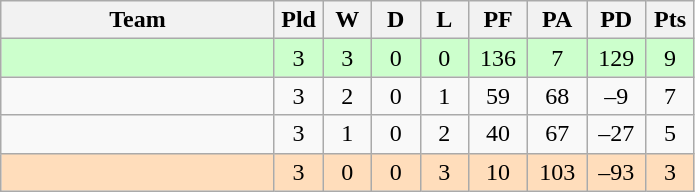<table class="wikitable" style="text-align:center;">
<tr>
<th width=175>Team</th>
<th width=25 abbr="Played">Pld</th>
<th width=25 abbr="Won">W</th>
<th width=25 abbr="Drawn">D</th>
<th width=25 abbr="Lost">L</th>
<th width=32 abbr="Points for">PF</th>
<th width=32 abbr="Points against">PA</th>
<th width=32 abbr="Points difference">PD</th>
<th width=25 abbr="Points">Pts</th>
</tr>
<tr bgcolor="#ccffcc">
<td align=left></td>
<td>3</td>
<td>3</td>
<td>0</td>
<td>0</td>
<td>136</td>
<td>7</td>
<td>129</td>
<td>9</td>
</tr>
<tr>
<td align=left></td>
<td>3</td>
<td>2</td>
<td>0</td>
<td>1</td>
<td>59</td>
<td>68</td>
<td>–9</td>
<td>7</td>
</tr>
<tr>
<td align=left></td>
<td>3</td>
<td>1</td>
<td>0</td>
<td>2</td>
<td>40</td>
<td>67</td>
<td>–27</td>
<td>5</td>
</tr>
<tr bgcolor="#ffddbb">
<td align=left></td>
<td>3</td>
<td>0</td>
<td>0</td>
<td>3</td>
<td>10</td>
<td>103</td>
<td>–93</td>
<td>3</td>
</tr>
</table>
